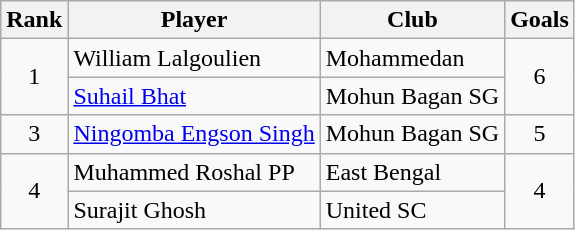<table class="wikitable">
<tr>
<th>Rank</th>
<th>Player</th>
<th>Club</th>
<th>Goals</th>
</tr>
<tr>
<td rowspan="2" align="center">1</td>
<td>William Lalgoulien</td>
<td>Mohammedan</td>
<td rowspan="2" align="center">6</td>
</tr>
<tr>
<td><a href='#'>Suhail Bhat</a></td>
<td>Mohun Bagan SG</td>
</tr>
<tr>
<td align="center">3</td>
<td><a href='#'>Ningomba Engson Singh</a></td>
<td>Mohun Bagan SG</td>
<td align="center">5</td>
</tr>
<tr>
<td rowspan="2" align="center">4</td>
<td>Muhammed Roshal PP</td>
<td>East Bengal</td>
<td rowspan="2" align="center">4</td>
</tr>
<tr>
<td>Surajit Ghosh</td>
<td>United SC</td>
</tr>
</table>
